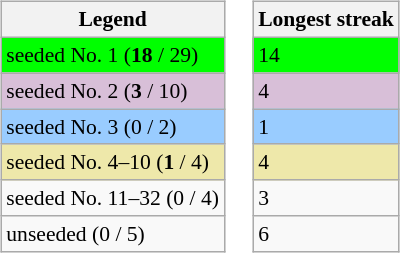<table>
<tr valign=top>
<td><br><table class="wikitable" style=font-size:90%>
<tr>
<th>Legend</th>
</tr>
<tr bgcolor=lime>
<td>seeded No. 1 (<strong>18</strong> / 29)</td>
</tr>
<tr bgcolor=thistle>
<td>seeded No. 2 (<strong>3</strong> / 10)</td>
</tr>
<tr bgcolor=#9cf>
<td>seeded No. 3 (0 / 2)</td>
</tr>
<tr bgcolor=eee8aa>
<td>seeded No. 4–10 (<strong>1</strong> / 4)</td>
</tr>
<tr>
<td>seeded No. 11–32 (0 / 4)</td>
</tr>
<tr>
<td>unseeded (0 / 5)</td>
</tr>
</table>
</td>
<td><br><table class="wikitable" style=font-size:90%>
<tr>
<th>Longest streak</th>
</tr>
<tr bgcolor=lime>
<td>14</td>
</tr>
<tr bgcolor=thistle>
<td>4</td>
</tr>
<tr bgcolor=#9cf>
<td>1</td>
</tr>
<tr bgcolor=eee8aa>
<td>4</td>
</tr>
<tr>
<td>3</td>
</tr>
<tr>
<td>6</td>
</tr>
</table>
</td>
</tr>
</table>
